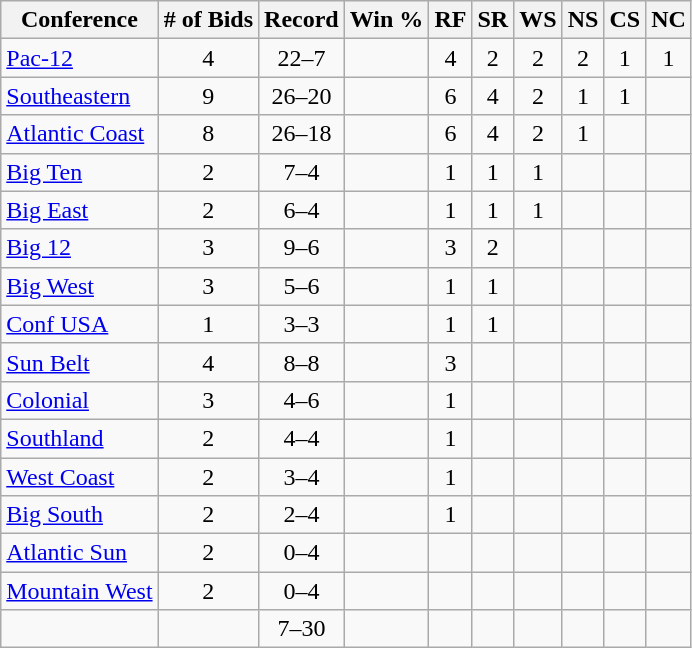<table class="wikitable sortable">
<tr>
<th>Conference</th>
<th># of Bids</th>
<th>Record</th>
<th>Win %</th>
<th>RF</th>
<th>SR</th>
<th>WS</th>
<th>NS</th>
<th>CS</th>
<th>NC</th>
</tr>
<tr style="text-align:center;">
<td align="left"><a href='#'>Pac-12</a></td>
<td>4</td>
<td>22–7</td>
<td></td>
<td>4</td>
<td>2</td>
<td>2</td>
<td>2</td>
<td>1</td>
<td>1</td>
</tr>
<tr style="text-align:center;">
<td align="left"><a href='#'>Southeastern</a></td>
<td>9</td>
<td>26–20</td>
<td></td>
<td>6</td>
<td>4</td>
<td>2</td>
<td>1</td>
<td>1</td>
<td></td>
</tr>
<tr style="text-align:center;">
<td align="left"><a href='#'>Atlantic Coast</a></td>
<td>8</td>
<td>26–18</td>
<td></td>
<td>6</td>
<td>4</td>
<td>2</td>
<td>1</td>
<td></td>
<td></td>
</tr>
<tr style="text-align:center;">
<td align="left"><a href='#'>Big Ten</a></td>
<td>2</td>
<td>7–4</td>
<td></td>
<td>1</td>
<td>1</td>
<td>1</td>
<td></td>
<td></td>
<td></td>
</tr>
<tr style="text-align:center;">
<td align="left"><a href='#'>Big East</a></td>
<td>2</td>
<td>6–4</td>
<td></td>
<td>1</td>
<td>1</td>
<td>1</td>
<td></td>
<td></td>
<td></td>
</tr>
<tr style="text-align:center;">
<td align="left"><a href='#'>Big 12</a></td>
<td>3</td>
<td>9–6</td>
<td></td>
<td>3</td>
<td>2</td>
<td></td>
<td></td>
<td></td>
<td></td>
</tr>
<tr style="text-align:center;">
<td align="left"><a href='#'>Big West</a></td>
<td>3</td>
<td>5–6</td>
<td></td>
<td>1</td>
<td>1</td>
<td></td>
<td></td>
<td></td>
<td></td>
</tr>
<tr style="text-align:center;">
<td align="left"><a href='#'>Conf USA</a></td>
<td>1</td>
<td>3–3</td>
<td></td>
<td>1</td>
<td>1</td>
<td></td>
<td></td>
<td></td>
<td></td>
</tr>
<tr style="text-align:center;">
<td align="left"><a href='#'>Sun Belt</a></td>
<td>4</td>
<td>8–8</td>
<td></td>
<td>3</td>
<td></td>
<td></td>
<td></td>
<td></td>
<td></td>
</tr>
<tr style="text-align:center;">
<td align="left"><a href='#'>Colonial</a></td>
<td>3</td>
<td>4–6</td>
<td></td>
<td>1</td>
<td></td>
<td></td>
<td></td>
<td></td>
<td></td>
</tr>
<tr style="text-align:center;">
<td align="left"><a href='#'>Southland</a></td>
<td>2</td>
<td>4–4</td>
<td></td>
<td>1</td>
<td></td>
<td></td>
<td></td>
<td></td>
<td></td>
</tr>
<tr style="text-align:center;">
<td align="left"><a href='#'>West Coast</a></td>
<td>2</td>
<td>3–4</td>
<td></td>
<td>1</td>
<td></td>
<td></td>
<td></td>
<td></td>
<td></td>
</tr>
<tr style="text-align:center;">
<td align="left"><a href='#'>Big South</a></td>
<td>2</td>
<td>2–4</td>
<td></td>
<td>1</td>
<td></td>
<td></td>
<td></td>
<td></td>
<td></td>
</tr>
<tr style="text-align:center;">
<td align="left"><a href='#'>Atlantic Sun</a></td>
<td>2</td>
<td>0–4</td>
<td></td>
<td></td>
<td></td>
<td></td>
<td></td>
<td></td>
<td></td>
</tr>
<tr style="text-align:center;">
<td align="left"><a href='#'>Mountain West</a></td>
<td>2</td>
<td>0–4</td>
<td></td>
<td></td>
<td></td>
<td></td>
<td></td>
<td></td>
<td></td>
</tr>
<tr style="text-align:center;">
<td align="left"></td>
<td></td>
<td>7–30</td>
<td></td>
<td></td>
<td></td>
<td></td>
<td></td>
<td></td>
<td></td>
</tr>
</table>
